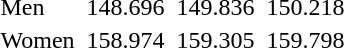<table>
<tr>
<td>Men<br></td>
<td></td>
<td>148.696</td>
<td></td>
<td>149.836</td>
<td></td>
<td>150.218</td>
</tr>
<tr>
<td>Women<br></td>
<td></td>
<td>158.974</td>
<td></td>
<td>159.305</td>
<td></td>
<td>159.798</td>
</tr>
</table>
